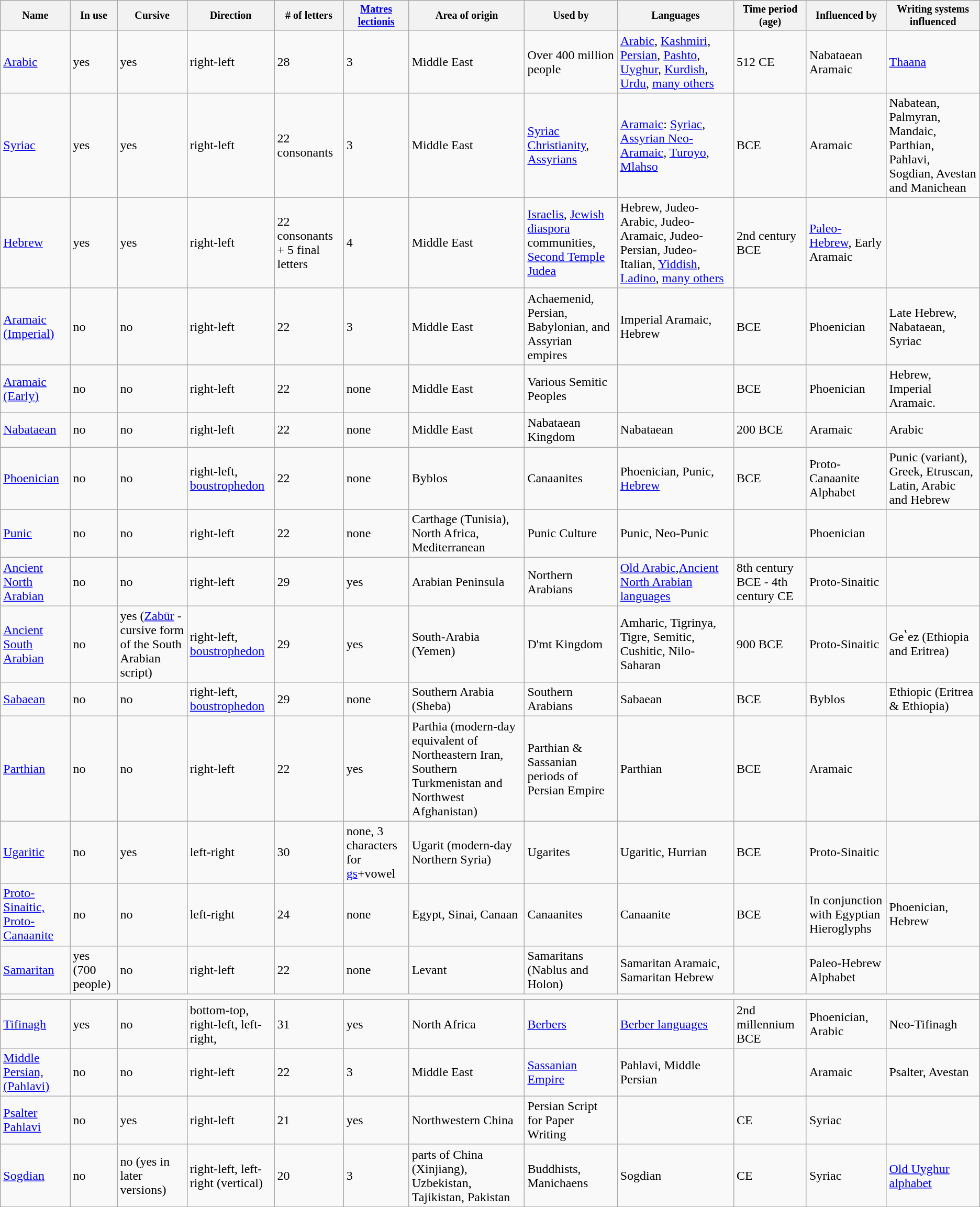<table class="wikitable sortable">
<tr>
<th scope="col" style="font-size:smaller;">Name</th>
<th scope="col" style="font-size:smaller;">In use</th>
<th scope="col" style="font-size:smaller;">Cursive</th>
<th scope="col" style="font-size:smaller;">Direction</th>
<th scope="col" style="font-size:smaller;"># of letters</th>
<th scope="col" style="font-size:smaller;"><a href='#'>Matres lectionis</a></th>
<th scope="col" style="font-size:smaller;">Area of origin</th>
<th scope="col" style="font-size:smaller;">Used by</th>
<th scope="col" style="font-size:smaller;">Languages</th>
<th scope="col" style="font-size:smaller;" data-sort-type=number>Time period (age)</th>
<th scope="col" style="font-size:smaller;">Influenced by</th>
<th scope="col" style="font-size:smaller;">Writing systems influenced</th>
</tr>
<tr>
<td><a href='#'>Arabic</a></td>
<td>yes</td>
<td>yes</td>
<td>right-left</td>
<td>28</td>
<td>3</td>
<td>Middle East</td>
<td>Over 400 million people</td>
<td><a href='#'>Arabic</a>, <a href='#'>Kashmiri</a>, <a href='#'>Persian</a>, <a href='#'>Pashto</a>, <a href='#'>Uyghur</a>, <a href='#'>Kurdish</a>, <a href='#'>Urdu</a>, <a href='#'>many others</a></td>
<td>512 CE</td>
<td>Nabataean Aramaic</td>
<td><a href='#'>Thaana</a></td>
</tr>
<tr>
<td><a href='#'>Syriac</a></td>
<td>yes</td>
<td>yes</td>
<td>right-left</td>
<td>22 consonants</td>
<td>3</td>
<td>Middle East</td>
<td><a href='#'>Syriac Christianity</a>, <a href='#'>Assyrians</a></td>
<td><a href='#'>Aramaic</a>: <a href='#'>Syriac</a>, <a href='#'>Assyrian Neo-Aramaic</a>, <a href='#'>Turoyo</a>, <a href='#'>Mlahso</a></td>
<td data-sort-value="-0100"> BCE</td>
<td>Aramaic</td>
<td>Nabatean, Palmyran, Mandaic, Parthian, Pahlavi, Sogdian, Avestan and Manichean</td>
</tr>
<tr>
<td><a href='#'>Hebrew</a></td>
<td>yes</td>
<td>yes</td>
<td>right-left</td>
<td>22 consonants + 5 final letters</td>
<td>4</td>
<td>Middle East</td>
<td><a href='#'>Israelis</a>, <a href='#'>Jewish diaspora</a> communities, <a href='#'>Second Temple Judea</a></td>
<td>Hebrew, Judeo-Arabic, Judeo-Aramaic, Judeo-Persian, Judeo-Italian, <a href='#'>Yiddish</a>, <a href='#'>Ladino</a>, <a href='#'>many others</a></td>
<td data-sort-value="-0200">2nd century BCE</td>
<td><a href='#'>Paleo-Hebrew</a>, Early Aramaic</td>
<td></td>
</tr>
<tr>
<td><a href='#'>Aramaic (Imperial)</a></td>
<td>no</td>
<td>no</td>
<td>right-left</td>
<td>22</td>
<td>3</td>
<td>Middle East</td>
<td>Achaemenid, Persian, Babylonian, and Assyrian empires</td>
<td>Imperial Aramaic, Hebrew</td>
<td data-sort-value="-0500"> BCE</td>
<td>Phoenician</td>
<td>Late Hebrew, Nabataean, Syriac</td>
</tr>
<tr>
<td><a href='#'>Aramaic (Early)</a></td>
<td>no</td>
<td>no</td>
<td>right-left</td>
<td>22</td>
<td>none</td>
<td>Middle East</td>
<td>Various Semitic Peoples</td>
<td></td>
<td data-sort-value="-1000"> BCE<br></td>
<td>Phoenician</td>
<td>Hebrew, Imperial Aramaic.</td>
</tr>
<tr>
<td><a href='#'>Nabataean</a></td>
<td>no</td>
<td>no</td>
<td>right-left</td>
<td>22</td>
<td>none</td>
<td>Middle East</td>
<td>Nabataean Kingdom</td>
<td>Nabataean</td>
<td data-sort-value="-0200">200 BCE</td>
<td>Aramaic</td>
<td>Arabic</td>
</tr>
<tr>
<td><a href='#'>Phoenician</a></td>
<td>no</td>
<td>no</td>
<td>right-left, <a href='#'>boustrophedon</a></td>
<td>22</td>
<td>none</td>
<td>Byblos</td>
<td>Canaanites</td>
<td>Phoenician, Punic, <a href='#'>Hebrew</a></td>
<td data-sort-value="-1500"> BCE</td>
<td>Proto-Canaanite Alphabet</td>
<td>Punic (variant), Greek, Etruscan, Latin, Arabic and Hebrew</td>
</tr>
<tr>
<td><a href='#'>Punic</a></td>
<td>no</td>
<td>no</td>
<td>right-left</td>
<td>22</td>
<td>none</td>
<td>Carthage (Tunisia), North Africa, Mediterranean</td>
<td>Punic Culture</td>
<td>Punic, Neo-Punic</td>
<td></td>
<td>Phoenician<br></td>
<td></td>
</tr>
<tr>
<td><a href='#'>Ancient North Arabian</a></td>
<td>no</td>
<td>no</td>
<td>right-left</td>
<td>29</td>
<td>yes</td>
<td>Arabian Peninsula</td>
<td>Northern Arabians</td>
<td><a href='#'>Old Arabic</a>,<a href='#'>Ancient North Arabian languages</a></td>
<td>8th century BCE - 4th century CE</td>
<td>Proto-Sinaitic</td>
<td></td>
</tr>
<tr>
<td><a href='#'>Ancient South Arabian</a></td>
<td>no</td>
<td>yes (<a href='#'>Zabūr</a> - cursive form of the South Arabian script)</td>
<td>right-left, <a href='#'>boustrophedon</a></td>
<td>29</td>
<td>yes</td>
<td>South-Arabia (Yemen)</td>
<td>D'mt Kingdom</td>
<td>Amharic, Tigrinya, Tigre, Semitic, Cushitic, Nilo-Saharan<br></td>
<td data-sort-value="-0900">900 BCE<br></td>
<td>Proto-Sinaitic</td>
<td>Geʽez (Ethiopia and Eritrea)</td>
</tr>
<tr>
<td><a href='#'>Sabaean</a></td>
<td>no</td>
<td>no</td>
<td>right-left, <a href='#'>boustrophedon</a></td>
<td>29</td>
<td>none</td>
<td>Southern Arabia (Sheba)</td>
<td>Southern Arabians</td>
<td>Sabaean</td>
<td data-sort-value="-0500"> BCE</td>
<td>Byblos</td>
<td>Ethiopic (Eritrea & Ethiopia)</td>
</tr>
<tr>
<td><a href='#'>Parthian</a></td>
<td>no</td>
<td>no</td>
<td>right-left</td>
<td>22</td>
<td>yes</td>
<td>Parthia (modern-day equivalent of Northeastern Iran, Southern Turkmenistan and Northwest Afghanistan)</td>
<td>Parthian & Sassanian periods of Persian Empire</td>
<td>Parthian</td>
<td data-sort-value="-0200"> BCE</td>
<td>Aramaic</td>
<td></td>
</tr>
<tr>
<td><a href='#'>Ugaritic</a></td>
<td>no</td>
<td>yes</td>
<td>left-right</td>
<td>30</td>
<td>none, 3 characters for <a href='#'>gs</a>+vowel</td>
<td>Ugarit (modern-day Northern Syria)</td>
<td>Ugarites</td>
<td>Ugaritic, Hurrian</td>
<td data-sort-value="-1400"> BCE</td>
<td>Proto-Sinaitic</td>
<td></td>
</tr>
<tr>
<td><a href='#'>Proto-Sinaitic, Proto-Canaanite</a></td>
<td>no</td>
<td>no</td>
<td>left-right</td>
<td>24</td>
<td>none</td>
<td>Egypt, Sinai, Canaan</td>
<td>Canaanites</td>
<td>Canaanite</td>
<td data-sort-value="-1900"> BCE</td>
<td>In conjunction with Egyptian Hieroglyphs<br></td>
<td>Phoenician, Hebrew</td>
</tr>
<tr>
<td><a href='#'>Samaritan</a></td>
<td>yes (700 people)</td>
<td>no</td>
<td>right-left</td>
<td>22</td>
<td>none</td>
<td>Levant</td>
<td>Samaritans (Nablus and Holon)</td>
<td>Samaritan Aramaic, Samaritan Hebrew</td>
<td data-sort-value="-0100"></td>
<td>Paleo-Hebrew Alphabet</td>
<td></td>
</tr>
<tr>
<td colspan="12"></td>
</tr>
<tr>
<td><a href='#'>Tifinagh</a></td>
<td>yes</td>
<td>no</td>
<td>bottom-top, right-left, left-right,</td>
<td>31</td>
<td>yes</td>
<td>North Africa</td>
<td><a href='#'>Berbers</a></td>
<td><a href='#'>Berber languages</a></td>
<td data-sort-value="-2000">2nd millennium BCE</td>
<td>Phoenician, Arabic</td>
<td>Neo-Tifinagh</td>
</tr>
<tr>
<td><a href='#'>Middle Persian, (Pahlavi)</a></td>
<td>no</td>
<td>no</td>
<td>right-left</td>
<td>22</td>
<td>3</td>
<td>Middle East</td>
<td><a href='#'>Sassanian Empire</a></td>
<td>Pahlavi, Middle Persian</td>
<td data-sort-value="-0200"></td>
<td>Aramaic</td>
<td>Psalter, Avestan</td>
</tr>
<tr>
<td><a href='#'>Psalter Pahlavi</a></td>
<td>no</td>
<td>yes</td>
<td>right-left</td>
<td>21</td>
<td>yes</td>
<td>Northwestern China</td>
<td>Persian Script for Paper Writing</td>
<td></td>
<td> CE</td>
<td>Syriac<br></td>
<td></td>
</tr>
<tr>
<td><a href='#'>Sogdian</a></td>
<td>no</td>
<td>no (yes in later versions)</td>
<td>right-left, left-right (vertical)</td>
<td>20</td>
<td>3</td>
<td>parts of China (Xinjiang), Uzbekistan, Tajikistan, Pakistan</td>
<td>Buddhists, Manichaens</td>
<td>Sogdian</td>
<td> CE</td>
<td>Syriac</td>
<td><a href='#'>Old Uyghur alphabet</a></td>
</tr>
</table>
